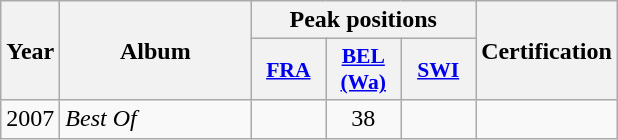<table class="wikitable">
<tr>
<th align="center" rowspan="2" width="10">Year</th>
<th align="center" rowspan="2" width="120">Album</th>
<th align="center" colspan="3" width="20">Peak positions</th>
<th align="center" rowspan="2" width="70">Certification</th>
</tr>
<tr>
<th scope="col" style="width:3em;font-size:90%;"><a href='#'>FRA</a><br></th>
<th scope="col" style="width:3em;font-size:90%;"><a href='#'>BEL <br>(Wa)</a><br></th>
<th scope="col" style="width:3em;font-size:90%;"><a href='#'>SWI</a><br></th>
</tr>
<tr>
<td style="text-align:center;">2007</td>
<td><em>Best Of</em></td>
<td style="text-align:center;"></td>
<td style="text-align:center;">38</td>
<td style="text-align:center;"></td>
<td style="text-align:center;"></td>
</tr>
</table>
